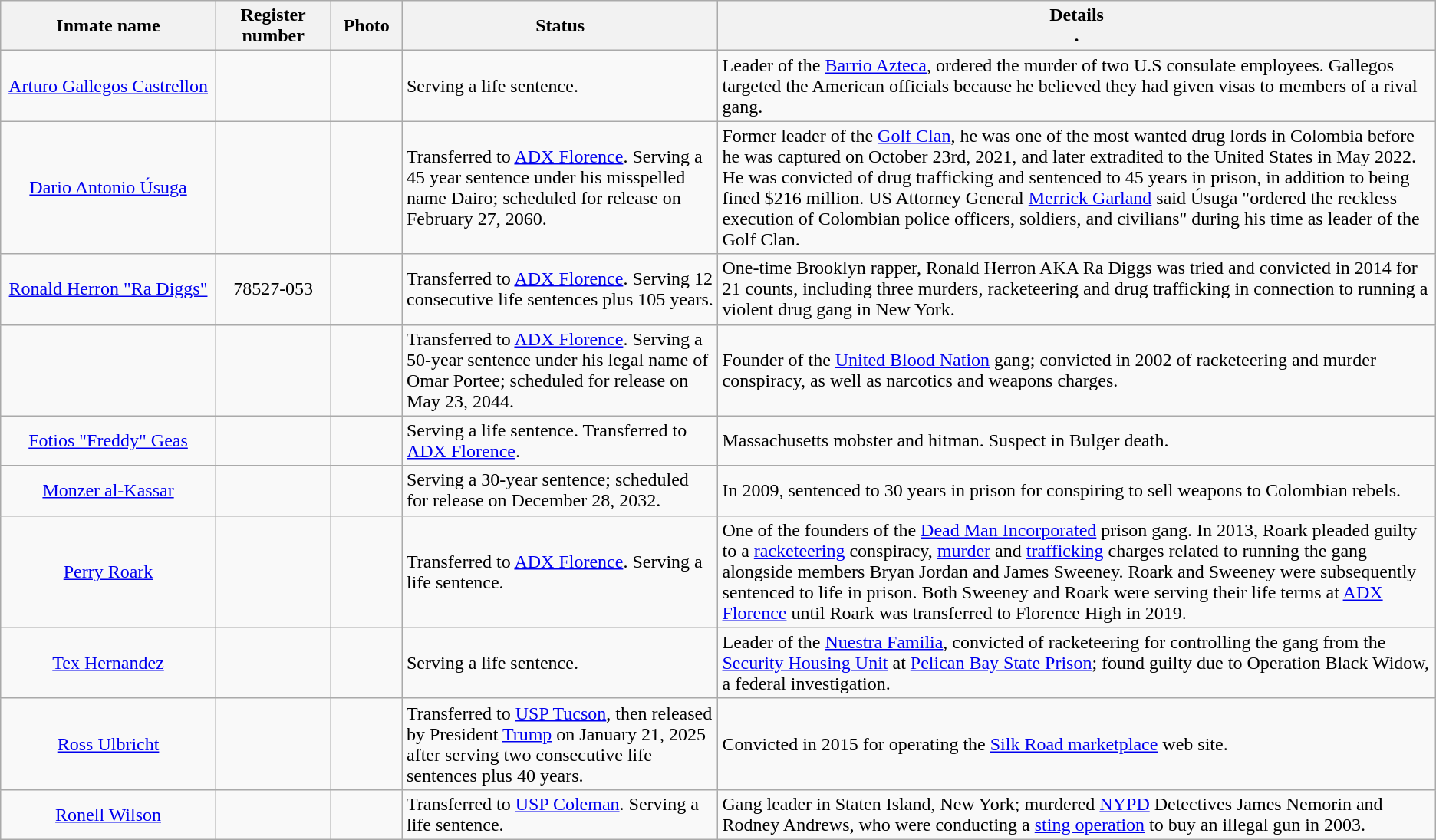<table class="wikitable sortable">
<tr>
<th width=15%>Inmate name</th>
<th width=8%>Register number</th>
<th width=5%>Photo</th>
<th width=22%>Status</th>
<th width=50%>Details<br>.</th>
</tr>
<tr>
<td style="text-align:center;"><a href='#'>Arturo Gallegos Castrellon</a></td>
<td style="text-align:center;"></td>
<td></td>
<td>Serving a life sentence.</td>
<td>Leader of the <a href='#'>Barrio Azteca</a>, ordered the murder of two U.S consulate employees. Gallegos targeted the American officials because he believed they had given visas to members of a rival gang.</td>
</tr>
<tr>
<td style="text-align:center;"><a href='#'>Dario Antonio Úsuga</a></td>
<td style="text-align:center;"></td>
<td style="text-align:center;"></td>
<td>Transferred to <a href='#'>ADX Florence</a>. Serving a 45 year sentence under his misspelled name Dairo; scheduled for release on February 27, 2060.</td>
<td>Former leader of the <a href='#'>Golf Clan</a>, he was one of the most wanted drug lords in Colombia before he was captured on October 23rd, 2021, and later extradited to the United States in May 2022. He was convicted of drug trafficking and sentenced to 45 years in prison, in addition to being fined $216 million. US Attorney General <a href='#'>Merrick Garland</a> said Úsuga "ordered the reckless execution of Colombian police officers, soldiers, and civilians" during his time as leader of the Golf Clan.</td>
</tr>
<tr>
<td style="text-align:center;"><a href='#'>Ronald Herron "Ra Diggs"</a></td>
<td style="text-align:center;">78527-053</td>
<td style="text-align:center;"></td>
<td>Transferred to <a href='#'>ADX Florence</a>. Serving 12 consecutive life sentences plus 105 years.</td>
<td>One-time Brooklyn rapper, Ronald Herron AKA Ra Diggs was tried and convicted in 2014 for 21 counts, including three murders, racketeering and drug trafficking in connection to running a violent drug gang in New York.</td>
</tr>
<tr>
<td style="text-align:center;"></td>
<td style="text-align:center;"> </td>
<td style="text-align:center;"></td>
<td>Transferred to <a href='#'>ADX Florence</a>. Serving a 50-year sentence under his legal name of Omar Portee; scheduled for release on May 23, 2044.</td>
<td>Founder of the <a href='#'>United Blood Nation</a> gang; convicted in 2002 of racketeering and murder conspiracy, as well as narcotics and weapons charges.</td>
</tr>
<tr>
<td style="text-align:center;"><a href='#'>Fotios "Freddy" Geas</a></td>
<td style="text-align:center;"></td>
<td></td>
<td>Serving a life sentence. Transferred to <a href='#'>ADX Florence</a>.</td>
<td>Massachusetts mobster and hitman. Suspect in Bulger death.</td>
</tr>
<tr>
<td style="text-align:center;"><a href='#'>Monzer al-Kassar</a></td>
<td align="center"></td>
<td></td>
<td>Serving a 30-year sentence; scheduled for release on December 28, 2032.</td>
<td>In 2009, sentenced to 30 years in prison for conspiring to sell weapons to Colombian rebels.</td>
</tr>
<tr>
<td style="text-align:center;"><a href='#'>Perry Roark</a></td>
<td style="text-align:center;"></td>
<td></td>
<td>Transferred to <a href='#'>ADX Florence</a>. Serving a life sentence.</td>
<td>One of the founders of the <a href='#'>Dead Man Incorporated</a> prison gang. In 2013, Roark pleaded guilty to a <a href='#'>racketeering</a> conspiracy, <a href='#'>murder</a> and <a href='#'>trafficking</a> charges related to running the gang alongside members Bryan Jordan and James Sweeney. Roark and Sweeney were subsequently sentenced to life in prison. Both Sweeney and Roark were serving their life terms at <a href='#'>ADX Florence</a> until Roark was transferred to Florence High in 2019.</td>
</tr>
<tr>
<td style="text-align:center;"><a href='#'>Tex Hernandez</a></td>
<td style="text-align:center;"></td>
<td style="text-align:center;"></td>
<td>Serving a life sentence.</td>
<td>Leader of the <a href='#'>Nuestra Familia</a>, convicted of racketeering for controlling the gang from the <a href='#'>Security Housing Unit</a> at <a href='#'>Pelican Bay State Prison</a>; found guilty due to Operation Black Widow, a federal investigation.</td>
</tr>
<tr>
<td style="text-align:center;"><a href='#'>Ross Ulbricht</a></td>
<td style="text-align:center;"></td>
<td style="text-align:center;"></td>
<td>Transferred to <a href='#'>USP Tucson</a>, then released by President <a href='#'>Trump</a> on January 21, 2025 after serving two consecutive life sentences plus 40 years.</td>
<td>Convicted in 2015 for operating the <a href='#'>Silk Road marketplace</a> web site.</td>
</tr>
<tr>
<td style="text-align:center;"><a href='#'>Ronell Wilson</a></td>
<td style="text-align:center;"></td>
<td style="text-align:center;"></td>
<td>Transferred to <a href='#'>USP Coleman</a>. Serving a life sentence.</td>
<td>Gang leader in Staten Island, New York; murdered <a href='#'>NYPD</a> Detectives James Nemorin and Rodney Andrews, who were conducting a <a href='#'>sting operation</a> to buy an illegal gun in 2003.</td>
</tr>
</table>
